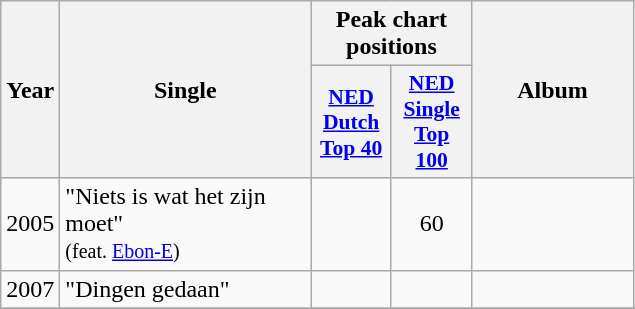<table class="wikitable">
<tr>
<th align="center" rowspan="2" width="10">Year</th>
<th align="center" rowspan="2" width="160">Single</th>
<th align="center" colspan="2" width="100">Peak chart positions</th>
<th align="center" rowspan="2" width="100">Album</th>
</tr>
<tr>
<th scope="col" style="width:3em;font-size:90%;"><a href='#'>NED <br>Dutch <br>Top 40</a></th>
<th scope="col" style="width:3em;font-size:90%;"><a href='#'>NED <br>Single <br>Top 100</a><br></th>
</tr>
<tr>
<td style="text-align:center;">2005</td>
<td>"Niets is wat het zijn moet" <br><small>(feat. <a href='#'>Ebon-E</a>)</small></td>
<td style="text-align:center;"></td>
<td style="text-align:center;">60</td>
<td style="text-align:center;"></td>
</tr>
<tr>
<td style="text-align:center;">2007</td>
<td>"Dingen gedaan"</td>
<td style="text-align:center;"></td>
<td style="text-align:center;"></td>
<td style="text-align:center;"></td>
</tr>
<tr>
</tr>
</table>
